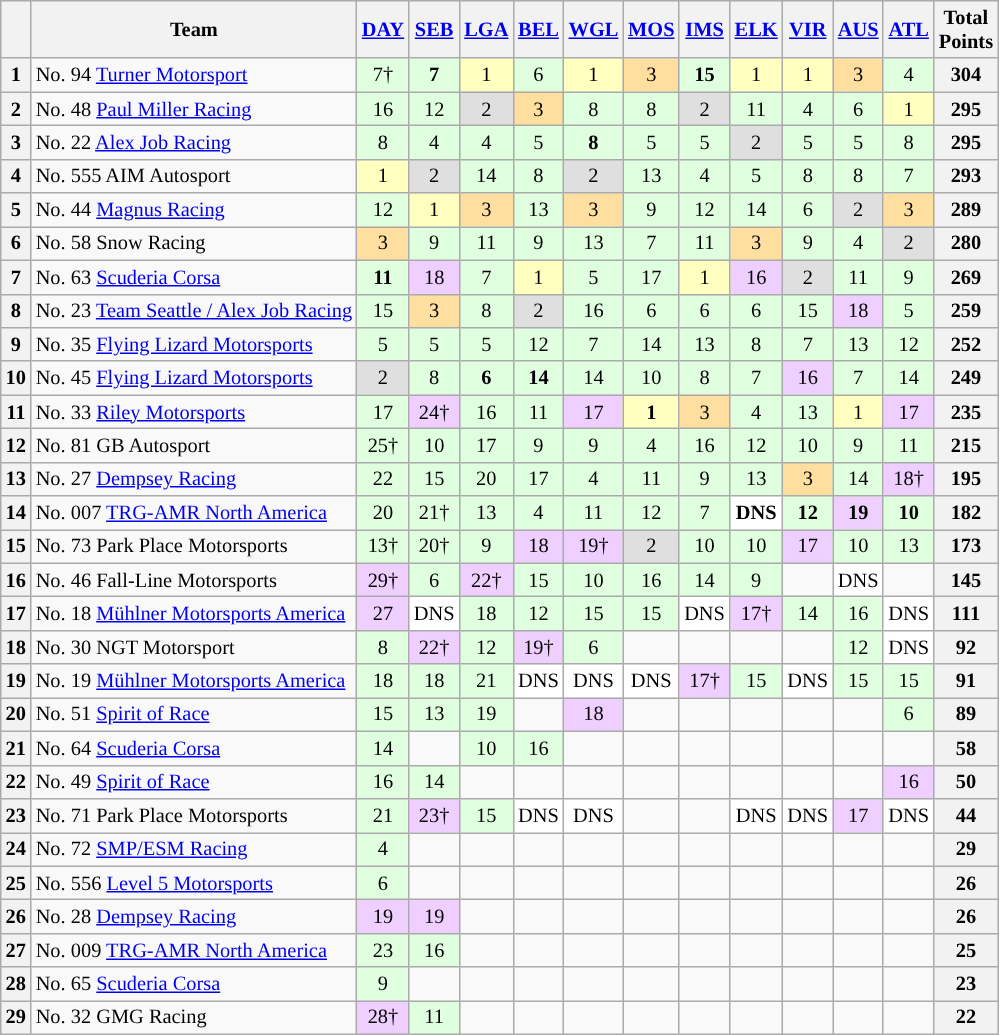<table class="wikitable" style="font-size:85%; text-align:center">
<tr>
<th valign="middle"></th>
<th valign="middle">Team</th>
<th><a href='#'>DAY</a></th>
<th><a href='#'>SEB</a></th>
<th><a href='#'>LGA</a></th>
<th><a href='#'>BEL</a></th>
<th><a href='#'>WGL</a></th>
<th><a href='#'>MOS</a></th>
<th><a href='#'>IMS</a></th>
<th><a href='#'>ELK</a></th>
<th><a href='#'>VIR</a></th>
<th><a href='#'>AUS</a></th>
<th><a href='#'>ATL</a></th>
<th valign="middle">Total<br>Points</th>
</tr>
<tr>
<th>1</th>
<td align="left">No. 94 <a href='#'>Turner Motorsport</a></td>
<td style="background:#dfffdf;">7†</td>
<td style="background:#dfffdf;"><strong>7</strong></td>
<td style="background:#FFFFBF;">1</td>
<td style="background:#dfffdf;">6</td>
<td style="background:#FFFFBF;">1</td>
<td style="background:#ffdf9f;">3</td>
<td style="background:#dfffdf;"><strong>15</strong></td>
<td style="background:#FFFFBF;">1</td>
<td style="background:#FFFFBF;">1</td>
<td style="background:#ffdf9f;">3</td>
<td style="background:#dfffdf;">4</td>
<th>304</th>
</tr>
<tr>
<th>2</th>
<td align="left">No. 48 <a href='#'>Paul Miller Racing</a></td>
<td style="background:#dfffdf;">16</td>
<td style="background:#dfffdf;">12</td>
<td style="background:#dfdfdf;">2</td>
<td style="background:#ffdf9f;">3</td>
<td style="background:#dfffdf;">8</td>
<td style="background:#dfffdf;">8</td>
<td style="background:#dfdfdf;">2</td>
<td style="background:#dfffdf;">11</td>
<td style="background:#dfffdf;">4</td>
<td style="background:#dfffdf;">6</td>
<td style="background:#FFFFBF;">1</td>
<th>295</th>
</tr>
<tr>
<th>3</th>
<td align="left">No. 22 <a href='#'>Alex Job Racing</a></td>
<td style="background:#dfffdf;">8</td>
<td style="background:#dfffdf;">4</td>
<td style="background:#dfffdf;">4</td>
<td style="background:#dfffdf;">5</td>
<td style="background:#dfffdf;"><strong>8</strong></td>
<td style="background:#dfffdf;">5</td>
<td style="background:#dfffdf;">5</td>
<td style="background:#dfdfdf;">2</td>
<td style="background:#dfffdf;">5</td>
<td style="background:#dfffdf;">5</td>
<td style="background:#dfffdf;">8</td>
<th>295</th>
</tr>
<tr>
<th>4</th>
<td align="left">No. 555 AIM Autosport</td>
<td style="background:#FFFFBF;">1</td>
<td style="background:#dfdfdf;">2</td>
<td style="background:#dfffdf;">14</td>
<td style="background:#dfffdf;">8</td>
<td style="background:#dfdfdf;">2</td>
<td style="background:#dfffdf;">13</td>
<td style="background:#dfffdf;">4</td>
<td style="background:#dfffdf;">5</td>
<td style="background:#dfffdf;">8</td>
<td style="background:#dfffdf;">8</td>
<td style="background:#dfffdf;">7</td>
<th>293</th>
</tr>
<tr>
<th>5</th>
<td align="left">No. 44 <a href='#'>Magnus Racing</a></td>
<td style="background:#dfffdf;">12</td>
<td style="background:#FFFFBF;">1</td>
<td style="background:#ffdf9f;">3</td>
<td style="background:#dfffdf;">13</td>
<td style="background:#ffdf9f;">3</td>
<td style="background:#dfffdf;">9</td>
<td style="background:#dfffdf;">12</td>
<td style="background:#dfffdf;">14</td>
<td style="background:#dfffdf;">6</td>
<td style="background:#dfdfdf;">2</td>
<td style="background:#ffdf9f;">3</td>
<th>289</th>
</tr>
<tr>
<th>6</th>
<td align="left">No. 58 Snow Racing</td>
<td style="background:#ffdf9f;">3</td>
<td style="background:#dfffdf;">9</td>
<td style="background:#dfffdf;">11</td>
<td style="background:#dfffdf;">9</td>
<td style="background:#dfffdf;">13</td>
<td style="background:#dfffdf;">7</td>
<td style="background:#dfffdf;">11</td>
<td style="background:#ffdf9f;">3</td>
<td style="background:#dfffdf;">9</td>
<td style="background:#dfffdf;">4</td>
<td style="background:#dfdfdf;">2</td>
<th>280</th>
</tr>
<tr>
<th>7</th>
<td align="left">No. 63 <a href='#'>Scuderia Corsa</a></td>
<td style="background:#dfffdf;"><strong>11</strong></td>
<td style="background:#efcfff;">18</td>
<td style="background:#dfffdf;">7</td>
<td style="background:#FFFFBF;">1</td>
<td style="background:#dfffdf;">5</td>
<td style="background:#dfffdf;">17</td>
<td style="background:#FFFFBF;">1</td>
<td style="background:#efcfff;">16</td>
<td style="background:#dfdfdf;">2</td>
<td style="background:#dfffdf;">11</td>
<td style="background:#dfffdf;">9</td>
<th>269</th>
</tr>
<tr>
<th>8</th>
<td align="left">No. 23 <a href='#'>Team Seattle / Alex Job Racing</a></td>
<td style="background:#dfffdf;">15</td>
<td style="background:#ffdf9f;">3</td>
<td style="background:#dfffdf;">8</td>
<td style="background:#dfdfdf;">2</td>
<td style="background:#dfffdf;">16</td>
<td style="background:#dfffdf;">6</td>
<td style="background:#dfffdf;">6</td>
<td style="background:#dfffdf;">6</td>
<td style="background:#dfffdf;">15</td>
<td style="background:#efcfff;">18</td>
<td style="background:#dfffdf;">5</td>
<th>259</th>
</tr>
<tr>
<th>9</th>
<td align="left">No. 35 <a href='#'>Flying Lizard Motorsports</a></td>
<td style="background:#dfffdf;">5</td>
<td style="background:#dfffdf;">5</td>
<td style="background:#dfffdf;">5</td>
<td style="background:#dfffdf;">12</td>
<td style="background:#dfffdf;">7</td>
<td style="background:#dfffdf;">14</td>
<td style="background:#dfffdf;">13</td>
<td style="background:#dfffdf;">8</td>
<td style="background:#dfffdf;">7</td>
<td style="background:#dfffdf;">13</td>
<td style="background:#dfffdf;">12</td>
<th>252</th>
</tr>
<tr>
<th>10</th>
<td align="left">No. 45 <a href='#'>Flying Lizard Motorsports</a></td>
<td style="background:#dfdfdf;">2</td>
<td style="background:#dfffdf;">8</td>
<td style="background:#dfffdf;"><strong>6</strong></td>
<td style="background:#dfffdf;"><strong>14</strong></td>
<td style="background:#dfffdf;">14</td>
<td style="background:#dfffdf;">10</td>
<td style="background:#dfffdf;">8</td>
<td style="background:#dfffdf;">7</td>
<td style="background:#efcfff;">16</td>
<td style="background:#dfffdf;">7</td>
<td style="background:#dfffdf;">14</td>
<th>249</th>
</tr>
<tr>
<th>11</th>
<td align="left">No. 33 <a href='#'>Riley Motorsports</a></td>
<td style="background:#DFFFDF;">17</td>
<td style="background:#EFCFFF;">24†</td>
<td style="background:#DFFFDF;">16</td>
<td style="background:#DFFFDF;">11</td>
<td style="background:#EFCFFF;">17</td>
<td style="background:#FFFFBF;”"><strong>1</strong></td>
<td style="background:#FFDF9F;”">3</td>
<td style="background:#DFFFDF;">4</td>
<td style="background:#DFFFDF;">13</td>
<td style="background:#FFFFBF;”">1</td>
<td style="background:#EFCFFF;">17</td>
<th>235</th>
</tr>
<tr>
<th>12</th>
<td align="left">No. 81 GB Autosport</td>
<td style="background:#DFFFDF;">25†</td>
<td style="background:#DFFFDF;">10</td>
<td style="background:#DFFFDF;">17</td>
<td style="background:#DFFFDF;">9</td>
<td style="background:#DFFFDF;">9</td>
<td style="background:#DFFFDF;">4</td>
<td style="background:#DFFFDF;">16</td>
<td style="background:#DFFFDF;">12</td>
<td style="background:#DFFFDF;">10</td>
<td style="background:#DFFFDF;">9</td>
<td style="background:#DFFFDF;">11</td>
<th>215</th>
</tr>
<tr>
<th>13</th>
<td align="left">No. 27 <a href='#'>Dempsey Racing</a></td>
<td style="background:#DFFFDF;">22</td>
<td style="background:#DFFFDF;">15</td>
<td style="background:#DFFFDF;">20</td>
<td style="background:#DFFFDF;">17</td>
<td style="background:#DFFFDF;">4</td>
<td style="background:#DFFFDF;">11</td>
<td style="background:#DFFFDF;">9</td>
<td style="background:#DFFFDF;">13</td>
<td style="background:#FFDF9F;”">3</td>
<td style="background:#DFFFDF;">14</td>
<td style="background:#EFCFFF;">18†</td>
<th>195</th>
</tr>
<tr>
<th>14</th>
<td align="left">No. 007 <a href='#'>TRG-AMR North America</a></td>
<td style="background:#DFFFDF;">20</td>
<td style="background:#DFFFDF;">21†</td>
<td style="background:#DFFFDF;">13</td>
<td style="background:#DFFFDF;">4</td>
<td style="background:#DFFFDF;">11</td>
<td style="background:#DFFFDF;">12</td>
<td style="background:#DFFFDF;">7</td>
<td style="background:#ffffff;”"><strong>DNS</strong></td>
<td style="background:#DFFFDF;"><strong>12</strong></td>
<td style="background:#EFCFFF;"><strong>19</strong></td>
<td style="background:#DFFFDF;"><strong>10</strong></td>
<th>182</th>
</tr>
<tr>
<th>15</th>
<td align="left">No. 73 Park Place Motorsports</td>
<td style="background:#DFFFDF;">13†</td>
<td style="background:#DFFFDF;">20†</td>
<td style="background:#DFFFDF;">9</td>
<td style="background:#EFCFFF;">18</td>
<td style="background:#EFCFFF;">19†</td>
<td style="background:#DFDFDF;”">2</td>
<td style="background:#DFFFDF;">10</td>
<td style="background:#DFFFDF;">10</td>
<td style="background:#EFCFFF;">17</td>
<td style="background:#DFFFDF;">10</td>
<td style="background:#DFFFDF;">13</td>
<th>173</th>
</tr>
<tr>
<th>16</th>
<td align="left">No. 46 Fall-Line Motorsports</td>
<td style="background:#EFCFFF;">29†</td>
<td style="background:#DFFFDF;">6</td>
<td style="background:#EFCFFF;">22†</td>
<td style="background:#DFFFDF;">15</td>
<td style="background:#DFFFDF;">10</td>
<td style="background:#DFFFDF;">16</td>
<td style="background:#DFFFDF;">14</td>
<td style="background:#DFFFDF;">9</td>
<td></td>
<td style="background:#ffffff;”">DNS</td>
<td></td>
<th>145</th>
</tr>
<tr>
<th>17</th>
<td align="left">No. 18 <a href='#'>Mühlner Motorsports America</a></td>
<td style="background:#EFCFFF;">27</td>
<td style="background:#ffffff;”">DNS</td>
<td style="background:#DFFFDF;">18</td>
<td style="background:#DFFFDF;">12</td>
<td style="background:#DFFFDF;">15</td>
<td style="background:#DFFFDF;">15</td>
<td style="background:#ffffff;”">DNS</td>
<td style="background:#EFCFFF;">17†</td>
<td style="background:#DFFFDF;">14</td>
<td style="background:#DFFFDF;">16</td>
<td style="background:#ffffff;”">DNS</td>
<th>111</th>
</tr>
<tr>
<th>18</th>
<td align="left">No. 30 NGT Motorsport</td>
<td style="background:#DFFFDF;">8</td>
<td style="background:#EFCFFF;">22†</td>
<td style="background:#DFFFDF;">12</td>
<td style="background:#EFCFFF;">19†</td>
<td style="background:#DFFFDF;">6</td>
<td></td>
<td></td>
<td></td>
<td></td>
<td style="background:#DFFFDF;">12</td>
<td style="background:#ffffff;”">DNS</td>
<th>92</th>
</tr>
<tr>
<th>19</th>
<td align="left">No. 19 <a href='#'>Mühlner Motorsports America</a></td>
<td style="background:#DFFFDF;">18</td>
<td style="background:#DFFFDF;">18</td>
<td style="background:#DFFFDF;">21</td>
<td style="background:#ffffff;”">DNS</td>
<td style="background:#ffffff;”">DNS</td>
<td style="background:#ffffff;”">DNS</td>
<td style="background:#EFCFFF;">17†</td>
<td style="background:#DFFFDF;">15</td>
<td style="background:#ffffff;”">DNS</td>
<td style="background:#DFFFDF;">15</td>
<td style="background:#DFFFDF;">15</td>
<th>91</th>
</tr>
<tr>
<th>20</th>
<td align="left">No. 51 <a href='#'>Spirit of Race</a></td>
<td style="background:#DFFFDF;">15</td>
<td style="background:#DFFFDF;">13</td>
<td style="background:#DFFFDF;">19</td>
<td></td>
<td style="background:#EFCFFF;">18</td>
<td></td>
<td></td>
<td></td>
<td></td>
<td></td>
<td style="background:#DFFFDF;">6</td>
<th>89</th>
</tr>
<tr>
<th>21</th>
<td align="left">No. 64 <a href='#'>Scuderia Corsa</a></td>
<td style="background:#DFFFDF;">14</td>
<td></td>
<td style="background:#DFFFDF;">10</td>
<td style="background:#DFFFDF;">16</td>
<td></td>
<td></td>
<td></td>
<td></td>
<td></td>
<td></td>
<td></td>
<th>58</th>
</tr>
<tr>
<th>22</th>
<td align="left">No. 49 <a href='#'>Spirit of Race</a></td>
<td style="background:#DFFFDF;">16</td>
<td style="background:#DFFFDF;">14</td>
<td></td>
<td></td>
<td></td>
<td></td>
<td></td>
<td></td>
<td></td>
<td></td>
<td style="background:#EFCFFF;">16</td>
<th>50</th>
</tr>
<tr>
<th>23</th>
<td align="left">No. 71 Park Place Motorsports</td>
<td style="background:#DFFFDF;">21</td>
<td style="background:#EFCFFF;">23†</td>
<td style="background:#DFFFDF;">15</td>
<td style="background:#ffffff;”">DNS</td>
<td style="background:#ffffff;”">DNS</td>
<td></td>
<td></td>
<td style="background:#ffffff;”">DNS</td>
<td style="background:#ffffff;”">DNS</td>
<td style="background:#EFCFFF;">17</td>
<td style="background:#ffffff;”">DNS</td>
<th>44</th>
</tr>
<tr>
<th>24</th>
<td align="left">No. 72 <a href='#'>SMP/ESM Racing</a></td>
<td style="background:#DFFFDF;">4</td>
<td></td>
<td></td>
<td></td>
<td></td>
<td></td>
<td></td>
<td></td>
<td></td>
<td></td>
<td></td>
<th>29</th>
</tr>
<tr>
<th>25</th>
<td align="left">No. 556 <a href='#'>Level 5 Motorsports</a></td>
<td style="background:#DFFFDF;">6</td>
<td></td>
<td></td>
<td></td>
<td></td>
<td></td>
<td></td>
<td></td>
<td></td>
<td></td>
<td></td>
<th>26</th>
</tr>
<tr>
<th>26</th>
<td align="left">No. 28 <a href='#'>Dempsey Racing</a></td>
<td style="background:#EFCFFF;">19</td>
<td style="background:#EFCFFF;">19</td>
<td></td>
<td></td>
<td></td>
<td></td>
<td></td>
<td></td>
<td></td>
<td></td>
<td></td>
<th>26</th>
</tr>
<tr>
<th>27</th>
<td align="left">No. 009 <a href='#'>TRG-AMR North America</a></td>
<td style="background:#DFFFDF;">23</td>
<td style="background:#DFFFDF;">16</td>
<td></td>
<td></td>
<td></td>
<td></td>
<td></td>
<td></td>
<td></td>
<td></td>
<td></td>
<th>25</th>
</tr>
<tr>
<th>28</th>
<td align="left">No. 65 <a href='#'>Scuderia Corsa</a></td>
<td style="background:#DFFFDF;">9</td>
<td></td>
<td></td>
<td></td>
<td></td>
<td></td>
<td></td>
<td></td>
<td></td>
<td></td>
<td></td>
<th>23</th>
</tr>
<tr>
<th>29</th>
<td align="left">No. 32 GMG Racing</td>
<td style="background:#EFCFFF;">28†</td>
<td style="background:#DFFFDF;">11</td>
<td></td>
<td></td>
<td></td>
<td></td>
<td></td>
<td></td>
<td></td>
<td></td>
<td></td>
<th>22</th>
</tr>
</table>
